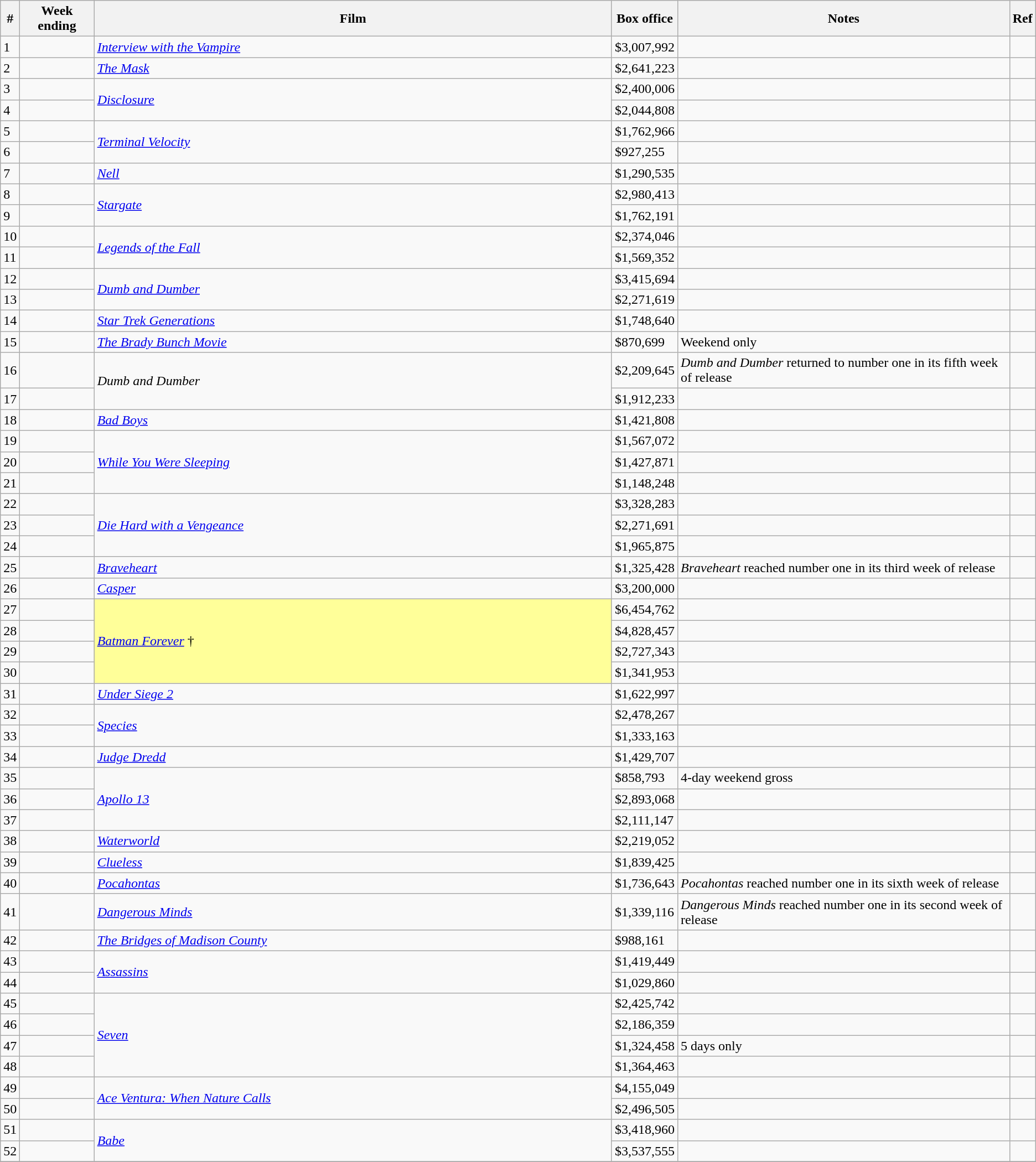<table class="wikitable sortable">
<tr>
<th abbr="Week">#</th>
<th abbr="Date">Week ending</th>
<th width="50%">Film</th>
<th abbr="Box Office">Box office</th>
<th>Notes</th>
<th>Ref</th>
</tr>
<tr>
<td>1</td>
<td></td>
<td><em><a href='#'>Interview with the Vampire</a></em></td>
<td>$3,007,992</td>
<td></td>
<td></td>
</tr>
<tr>
<td>2</td>
<td></td>
<td><em><a href='#'>The Mask</a></em></td>
<td>$2,641,223</td>
<td></td>
<td></td>
</tr>
<tr>
<td>3</td>
<td></td>
<td rowspan="2"><em><a href='#'>Disclosure</a></em></td>
<td>$2,400,006</td>
<td></td>
<td></td>
</tr>
<tr>
<td>4</td>
<td></td>
<td>$2,044,808</td>
<td></td>
<td></td>
</tr>
<tr>
<td>5</td>
<td></td>
<td rowspan="2"><em><a href='#'>Terminal Velocity</a></em></td>
<td>$1,762,966</td>
<td></td>
<td></td>
</tr>
<tr>
<td>6</td>
<td></td>
<td>$927,255</td>
<td></td>
<td></td>
</tr>
<tr>
<td>7</td>
<td></td>
<td><em><a href='#'>Nell</a></em></td>
<td>$1,290,535</td>
<td></td>
<td></td>
</tr>
<tr>
<td>8</td>
<td></td>
<td rowspan="2"><em><a href='#'>Stargate</a></em></td>
<td>$2,980,413</td>
<td></td>
<td></td>
</tr>
<tr>
<td>9</td>
<td></td>
<td>$1,762,191</td>
<td></td>
<td></td>
</tr>
<tr>
<td>10</td>
<td></td>
<td rowspan="2"><em><a href='#'>Legends of the Fall</a></em></td>
<td>$2,374,046</td>
<td></td>
<td></td>
</tr>
<tr>
<td>11</td>
<td></td>
<td>$1,569,352</td>
<td></td>
<td></td>
</tr>
<tr>
<td>12</td>
<td></td>
<td rowspan="2"><em><a href='#'>Dumb and Dumber</a></em></td>
<td>$3,415,694</td>
<td></td>
<td></td>
</tr>
<tr>
<td>13</td>
<td></td>
<td>$2,271,619</td>
<td></td>
<td></td>
</tr>
<tr>
<td>14</td>
<td></td>
<td><em><a href='#'>Star Trek Generations</a></em></td>
<td>$1,748,640</td>
<td></td>
<td></td>
</tr>
<tr>
<td>15</td>
<td></td>
<td><em><a href='#'>The Brady Bunch Movie</a></em></td>
<td>$870,699</td>
<td>Weekend only</td>
<td></td>
</tr>
<tr>
<td>16</td>
<td></td>
<td rowspan="2"><em>Dumb and Dumber</em></td>
<td>$2,209,645</td>
<td><em>Dumb and Dumber</em> returned to number one in its fifth week of release</td>
<td></td>
</tr>
<tr>
<td>17</td>
<td></td>
<td>$1,912,233</td>
<td></td>
<td></td>
</tr>
<tr>
<td>18</td>
<td></td>
<td><em><a href='#'>Bad Boys</a></em></td>
<td>$1,421,808</td>
<td></td>
<td></td>
</tr>
<tr>
<td>19</td>
<td></td>
<td rowspan="3"><em><a href='#'>While You Were Sleeping</a></em></td>
<td>$1,567,072</td>
<td></td>
<td></td>
</tr>
<tr>
<td>20</td>
<td></td>
<td>$1,427,871</td>
<td></td>
<td></td>
</tr>
<tr>
<td>21</td>
<td></td>
<td>$1,148,248</td>
<td></td>
<td></td>
</tr>
<tr>
<td>22</td>
<td></td>
<td rowspan="3"><em><a href='#'>Die Hard with a Vengeance</a></em></td>
<td>$3,328,283</td>
<td></td>
<td></td>
</tr>
<tr>
<td>23</td>
<td></td>
<td>$2,271,691</td>
<td></td>
<td></td>
</tr>
<tr>
<td>24</td>
<td></td>
<td>$1,965,875</td>
<td></td>
<td></td>
</tr>
<tr>
<td>25</td>
<td></td>
<td><em><a href='#'>Braveheart</a></em></td>
<td>$1,325,428</td>
<td><em>Braveheart</em> reached number one in its third week of release</td>
<td></td>
</tr>
<tr>
<td>26</td>
<td></td>
<td><em><a href='#'>Casper</a></em></td>
<td>$3,200,000</td>
<td></td>
<td></td>
</tr>
<tr>
<td>27</td>
<td></td>
<td rowspan="4" style="background-color:#FFFF99"><em><a href='#'>Batman Forever</a></em> †</td>
<td>$6,454,762</td>
<td></td>
<td></td>
</tr>
<tr>
<td>28</td>
<td></td>
<td>$4,828,457</td>
<td></td>
<td></td>
</tr>
<tr>
<td>29</td>
<td></td>
<td>$2,727,343</td>
<td></td>
<td></td>
</tr>
<tr>
<td>30</td>
<td></td>
<td>$1,341,953</td>
<td></td>
<td></td>
</tr>
<tr>
<td>31</td>
<td></td>
<td><em><a href='#'>Under Siege 2</a></em></td>
<td>$1,622,997</td>
<td></td>
<td></td>
</tr>
<tr>
<td>32</td>
<td></td>
<td rowspan="2"><em><a href='#'>Species</a></em></td>
<td>$2,478,267</td>
<td></td>
<td></td>
</tr>
<tr>
<td>33</td>
<td></td>
<td>$1,333,163</td>
<td></td>
<td></td>
</tr>
<tr>
<td>34</td>
<td></td>
<td><em><a href='#'>Judge Dredd</a></em></td>
<td>$1,429,707</td>
<td></td>
<td></td>
</tr>
<tr>
<td>35</td>
<td></td>
<td rowspan="3"><em><a href='#'>Apollo 13</a></em></td>
<td>$858,793</td>
<td>4-day weekend gross</td>
<td></td>
</tr>
<tr>
<td>36</td>
<td></td>
<td>$2,893,068</td>
<td></td>
<td></td>
</tr>
<tr>
<td>37</td>
<td></td>
<td>$2,111,147</td>
<td></td>
<td></td>
</tr>
<tr>
<td>38</td>
<td></td>
<td><em><a href='#'>Waterworld</a></em></td>
<td>$2,219,052</td>
<td></td>
<td></td>
</tr>
<tr>
<td>39</td>
<td></td>
<td><em><a href='#'>Clueless</a></em></td>
<td>$1,839,425</td>
<td></td>
<td></td>
</tr>
<tr>
<td>40</td>
<td></td>
<td><em><a href='#'>Pocahontas</a></em></td>
<td>$1,736,643</td>
<td><em>Pocahontas</em> reached number one in its sixth week of release</td>
<td></td>
</tr>
<tr>
<td>41</td>
<td></td>
<td><em><a href='#'>Dangerous Minds</a></em></td>
<td>$1,339,116</td>
<td><em>Dangerous Minds</em> reached number one in its second week of release</td>
<td></td>
</tr>
<tr>
<td>42</td>
<td></td>
<td><em><a href='#'>The Bridges of Madison County</a></em></td>
<td>$988,161</td>
<td></td>
<td></td>
</tr>
<tr>
<td>43</td>
<td></td>
<td rowspan="2"><em><a href='#'>Assassins</a></em></td>
<td>$1,419,449</td>
<td></td>
<td></td>
</tr>
<tr>
<td>44</td>
<td></td>
<td>$1,029,860</td>
<td></td>
<td></td>
</tr>
<tr>
<td>45</td>
<td></td>
<td rowspan="4"><em><a href='#'>Seven</a></em></td>
<td>$2,425,742</td>
<td></td>
<td></td>
</tr>
<tr>
<td>46</td>
<td></td>
<td>$2,186,359</td>
<td></td>
<td></td>
</tr>
<tr>
<td>47</td>
<td></td>
<td>$1,324,458</td>
<td>5 days only</td>
<td></td>
</tr>
<tr>
<td>48</td>
<td></td>
<td>$1,364,463</td>
<td></td>
<td></td>
</tr>
<tr>
<td>49</td>
<td></td>
<td rowspan="2"><em><a href='#'>Ace Ventura: When Nature Calls</a></em></td>
<td>$4,155,049</td>
<td></td>
<td></td>
</tr>
<tr>
<td>50</td>
<td></td>
<td>$2,496,505</td>
<td></td>
<td></td>
</tr>
<tr>
<td>51</td>
<td></td>
<td rowspan="2"><em><a href='#'>Babe</a></em></td>
<td>$3,418,960</td>
<td></td>
<td></td>
</tr>
<tr>
<td>52</td>
<td></td>
<td>$3,537,555</td>
<td></td>
<td></td>
</tr>
<tr>
</tr>
</table>
